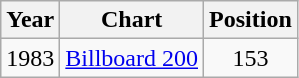<table class="wikitable">
<tr>
<th>Year</th>
<th>Chart</th>
<th>Position</th>
</tr>
<tr>
<td>1983</td>
<td><a href='#'>Billboard 200</a></td>
<td align="center">153</td>
</tr>
</table>
